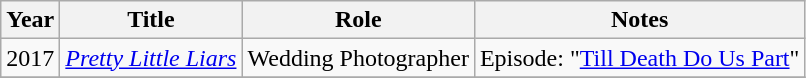<table class="wikitable plainrowheaders">
<tr>
<th>Year</th>
<th>Title</th>
<th>Role</th>
<th>Notes</th>
</tr>
<tr>
<td>2017</td>
<td><em><a href='#'>Pretty Little Liars</a></em></td>
<td>Wedding Photographer</td>
<td>Episode: "<a href='#'>Till Death Do Us Part</a>"</td>
</tr>
<tr>
</tr>
</table>
